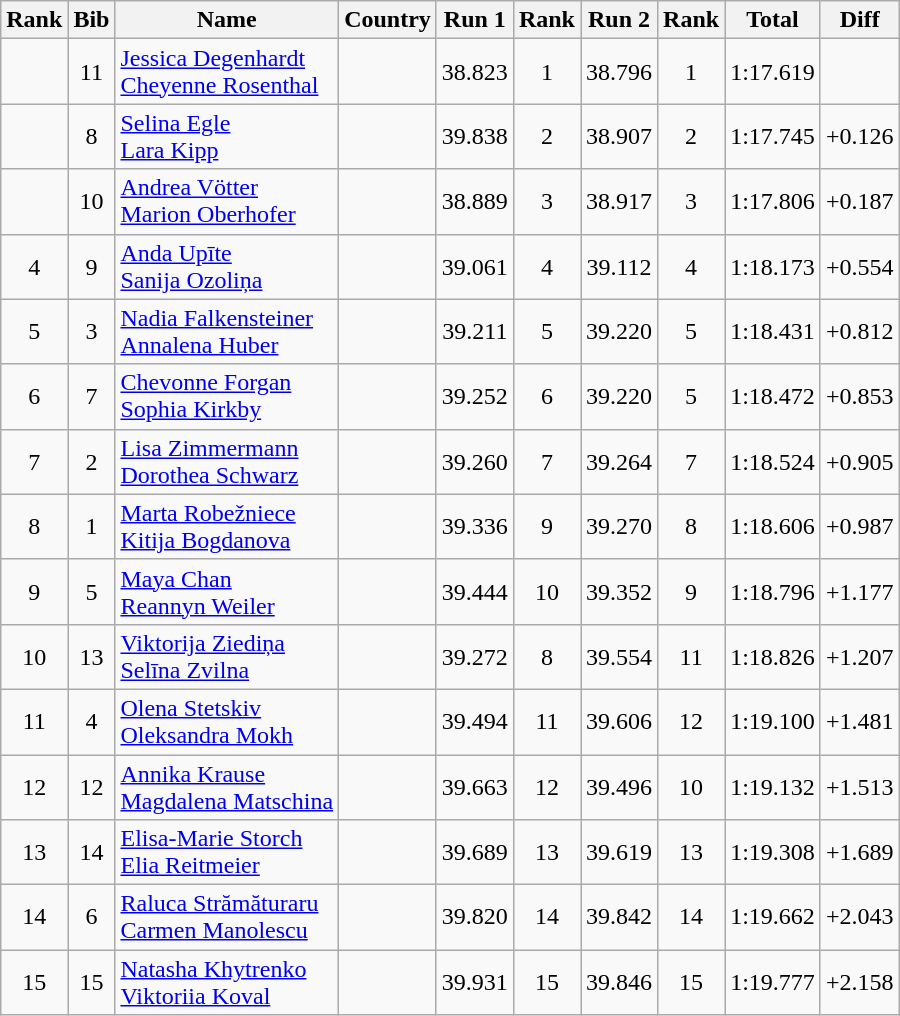<table class="wikitable sortable" style="text-align:center">
<tr>
<th>Rank</th>
<th>Bib</th>
<th>Name</th>
<th>Country</th>
<th>Run 1</th>
<th>Rank</th>
<th>Run 2</th>
<th>Rank</th>
<th>Total</th>
<th>Diff</th>
</tr>
<tr>
<td></td>
<td>11</td>
<td align=left><a href='#'>Jessica Degenhardt</a><br><a href='#'>Cheyenne Rosenthal</a></td>
<td align=left></td>
<td>38.823</td>
<td>1</td>
<td>38.796</td>
<td>1</td>
<td>1:17.619</td>
<td></td>
</tr>
<tr>
<td></td>
<td>8</td>
<td align=left><a href='#'>Selina Egle</a><br><a href='#'>Lara Kipp</a></td>
<td align=left></td>
<td>39.838</td>
<td>2</td>
<td>38.907</td>
<td>2</td>
<td>1:17.745</td>
<td>+0.126</td>
</tr>
<tr>
<td></td>
<td>10</td>
<td align=left><a href='#'>Andrea Vötter</a><br><a href='#'>Marion Oberhofer</a></td>
<td align=left></td>
<td>38.889</td>
<td>3</td>
<td>38.917</td>
<td>3</td>
<td>1:17.806</td>
<td>+0.187</td>
</tr>
<tr>
<td>4</td>
<td>9</td>
<td align=left><a href='#'>Anda Upīte</a><br><a href='#'>Sanija Ozoliņa</a></td>
<td align=left></td>
<td>39.061</td>
<td>4</td>
<td>39.112</td>
<td>4</td>
<td>1:18.173</td>
<td>+0.554</td>
</tr>
<tr>
<td>5</td>
<td>3</td>
<td align=left><a href='#'>Nadia Falkensteiner</a><br><a href='#'>Annalena Huber</a></td>
<td align=left></td>
<td>39.211</td>
<td>5</td>
<td>39.220</td>
<td>5</td>
<td>1:18.431</td>
<td>+0.812</td>
</tr>
<tr>
<td>6</td>
<td>7</td>
<td align=left><a href='#'>Chevonne Forgan</a><br><a href='#'>Sophia Kirkby</a></td>
<td align=left></td>
<td>39.252</td>
<td>6</td>
<td>39.220</td>
<td>5</td>
<td>1:18.472</td>
<td>+0.853</td>
</tr>
<tr>
<td>7</td>
<td>2</td>
<td align=left><a href='#'>Lisa Zimmermann</a><br><a href='#'>Dorothea Schwarz</a></td>
<td align=left></td>
<td>39.260</td>
<td>7</td>
<td>39.264</td>
<td>7</td>
<td>1:18.524</td>
<td>+0.905</td>
</tr>
<tr>
<td>8</td>
<td>1</td>
<td align=left><a href='#'>Marta Robežniece</a><br><a href='#'>Kitija Bogdanova</a></td>
<td align=left></td>
<td>39.336</td>
<td>9</td>
<td>39.270</td>
<td>8</td>
<td>1:18.606</td>
<td>+0.987</td>
</tr>
<tr>
<td>9</td>
<td>5</td>
<td align=left><a href='#'>Maya Chan</a><br><a href='#'>Reannyn Weiler</a></td>
<td align=left></td>
<td>39.444</td>
<td>10</td>
<td>39.352</td>
<td>9</td>
<td>1:18.796</td>
<td>+1.177</td>
</tr>
<tr>
<td>10</td>
<td>13</td>
<td align=left><a href='#'>Viktorija Ziediņa</a><br><a href='#'>Selīna Zvilna</a></td>
<td align=left></td>
<td>39.272</td>
<td>8</td>
<td>39.554</td>
<td>11</td>
<td>1:18.826</td>
<td>+1.207</td>
</tr>
<tr>
<td>11</td>
<td>4</td>
<td align=left><a href='#'>Olena Stetskiv</a><br><a href='#'>Oleksandra Mokh</a></td>
<td align=left></td>
<td>39.494</td>
<td>11</td>
<td>39.606</td>
<td>12</td>
<td>1:19.100</td>
<td>+1.481</td>
</tr>
<tr>
<td>12</td>
<td>12</td>
<td align=left><a href='#'>Annika Krause</a><br><a href='#'>Magdalena Matschina</a></td>
<td align=left></td>
<td>39.663</td>
<td>12</td>
<td>39.496</td>
<td>10</td>
<td>1:19.132</td>
<td>+1.513</td>
</tr>
<tr>
<td>13</td>
<td>14</td>
<td align=left><a href='#'>Elisa-Marie Storch</a><br><a href='#'>Elia Reitmeier</a></td>
<td align=left></td>
<td>39.689</td>
<td>13</td>
<td>39.619</td>
<td>13</td>
<td>1:19.308</td>
<td>+1.689</td>
</tr>
<tr>
<td>14</td>
<td>6</td>
<td align=left><a href='#'>Raluca Strămăturaru</a><br><a href='#'>Carmen Manolescu</a></td>
<td align=left></td>
<td>39.820</td>
<td>14</td>
<td>39.842</td>
<td>14</td>
<td>1:19.662</td>
<td>+2.043</td>
</tr>
<tr>
<td>15</td>
<td>15</td>
<td align=left><a href='#'>Natasha Khytrenko</a><br><a href='#'>Viktoriia Koval</a></td>
<td align=left></td>
<td>39.931</td>
<td>15</td>
<td>39.846</td>
<td>15</td>
<td>1:19.777</td>
<td>+2.158</td>
</tr>
</table>
